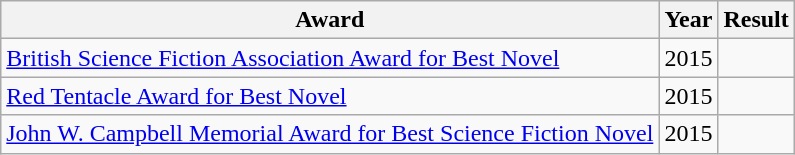<table class="wikitable sortable">
<tr>
<th>Award</th>
<th>Year</th>
<th>Result</th>
</tr>
<tr>
<td><a href='#'>British Science Fiction Association Award for Best Novel</a></td>
<td>2015</td>
<td></td>
</tr>
<tr>
<td><a href='#'>Red Tentacle Award for Best Novel</a></td>
<td>2015</td>
<td></td>
</tr>
<tr>
<td><a href='#'>John W. Campbell Memorial Award for Best Science Fiction Novel</a></td>
<td>2015</td>
<td></td>
</tr>
</table>
